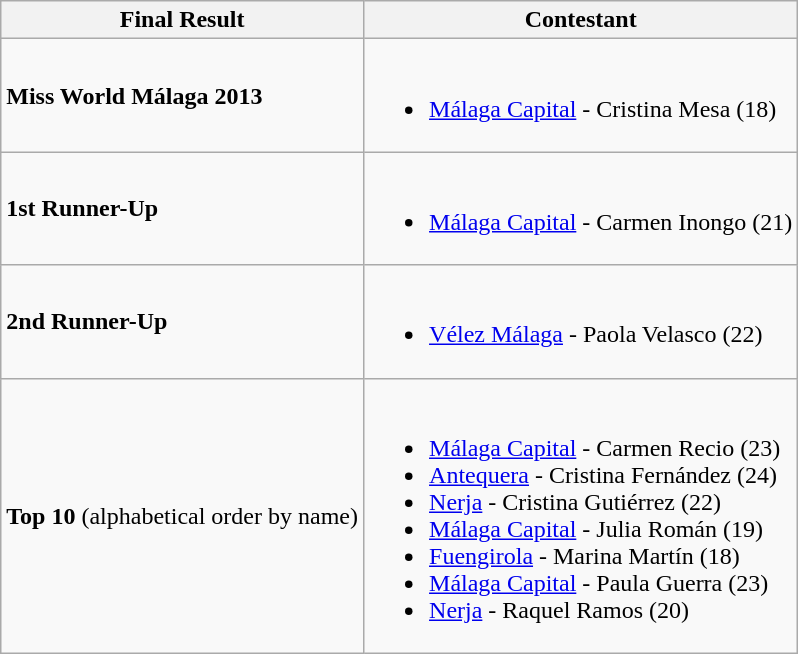<table class="wikitable">
<tr>
<th>Final Result</th>
<th>Contestant</th>
</tr>
<tr>
<td><strong>Miss World Málaga 2013</strong></td>
<td><br><ul><li> <a href='#'>Málaga Capital</a> - Cristina Mesa (18)</li></ul></td>
</tr>
<tr>
<td><strong>1st Runner-Up</strong></td>
<td><br><ul><li> <a href='#'>Málaga Capital</a> - Carmen Inongo (21)</li></ul></td>
</tr>
<tr>
<td><strong>2nd Runner-Up</strong></td>
<td><br><ul><li> <a href='#'>Vélez Málaga</a> - Paola Velasco (22)</li></ul></td>
</tr>
<tr>
<td><strong>Top 10</strong> (alphabetical order by name)</td>
<td><br><ul><li> <a href='#'>Málaga Capital</a> - Carmen Recio (23)</li><li> <a href='#'>Antequera</a> - Cristina Fernández (24)</li><li> <a href='#'>Nerja</a> - Cristina Gutiérrez (22)</li><li> <a href='#'>Málaga Capital</a> - Julia Román (19)</li><li> <a href='#'>Fuengirola</a> - Marina Martín (18)</li><li> <a href='#'>Málaga Capital</a> - Paula Guerra (23)</li><li> <a href='#'>Nerja</a> - Raquel Ramos (20)</li></ul></td>
</tr>
</table>
